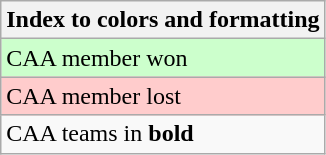<table class="wikitable">
<tr>
<th>Index to colors and formatting</th>
</tr>
<tr bgcolor= #ccffcc>
<td>CAA member won</td>
</tr>
<tr bgcolor=#ffcccc>
<td>CAA member lost</td>
</tr>
<tr>
<td>CAA teams in <strong>bold</strong></td>
</tr>
</table>
